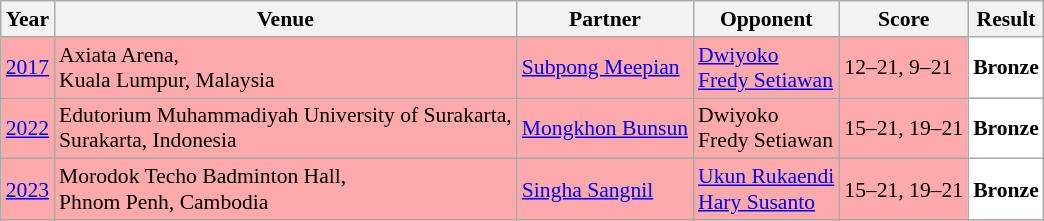<table class="sortable wikitable" style="font-size: 90%;">
<tr>
<th>Year</th>
<th>Venue</th>
<th>Partner</th>
<th>Opponent</th>
<th>Score</th>
<th>Result</th>
</tr>
<tr style="background:#FFAAAA">
<td align="center"><a href='#'>2017</a></td>
<td align="left">Axiata Arena,<br>Kuala Lumpur, Malaysia</td>
<td align="left"> <a href='#'>Subpong Meepian</a></td>
<td align="left"> <a href='#'>Dwiyoko</a><br> <a href='#'>Fredy Setiawan</a></td>
<td align="left">12–21, 9–21</td>
<td style="text-align:left; background:white"> <strong>Bronze</strong></td>
</tr>
<tr style="background:#FFAAAA">
<td align="center"><a href='#'>2022</a></td>
<td align="left">Edutorium Muhammadiyah University of Surakarta,<br>Surakarta, Indonesia</td>
<td align="left"> <a href='#'>Mongkhon Bunsun</a></td>
<td align="left"> Dwiyoko<br> Fredy Setiawan</td>
<td align="left">15–21, 19–21</td>
<td style="text-align:left; background:white"> <strong>Bronze</strong></td>
</tr>
<tr style="background:#FFAAAA">
<td align="center"><a href='#'>2023</a></td>
<td align="left">Morodok Techo Badminton Hall,<br>Phnom Penh, Cambodia</td>
<td align="left"> <a href='#'>Singha Sangnil</a></td>
<td align="left"> <a href='#'>Ukun Rukaendi</a><br> <a href='#'>Hary Susanto</a></td>
<td align="left">15–21, 19–21</td>
<td style="text-align:left; background:white"> <strong>Bronze</strong></td>
</tr>
</table>
